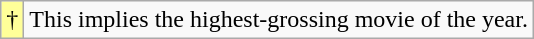<table class="wikitable">
<tr>
<td style="background-color:#FFFF99">†</td>
<td>This implies the highest-grossing movie of the year.</td>
</tr>
</table>
